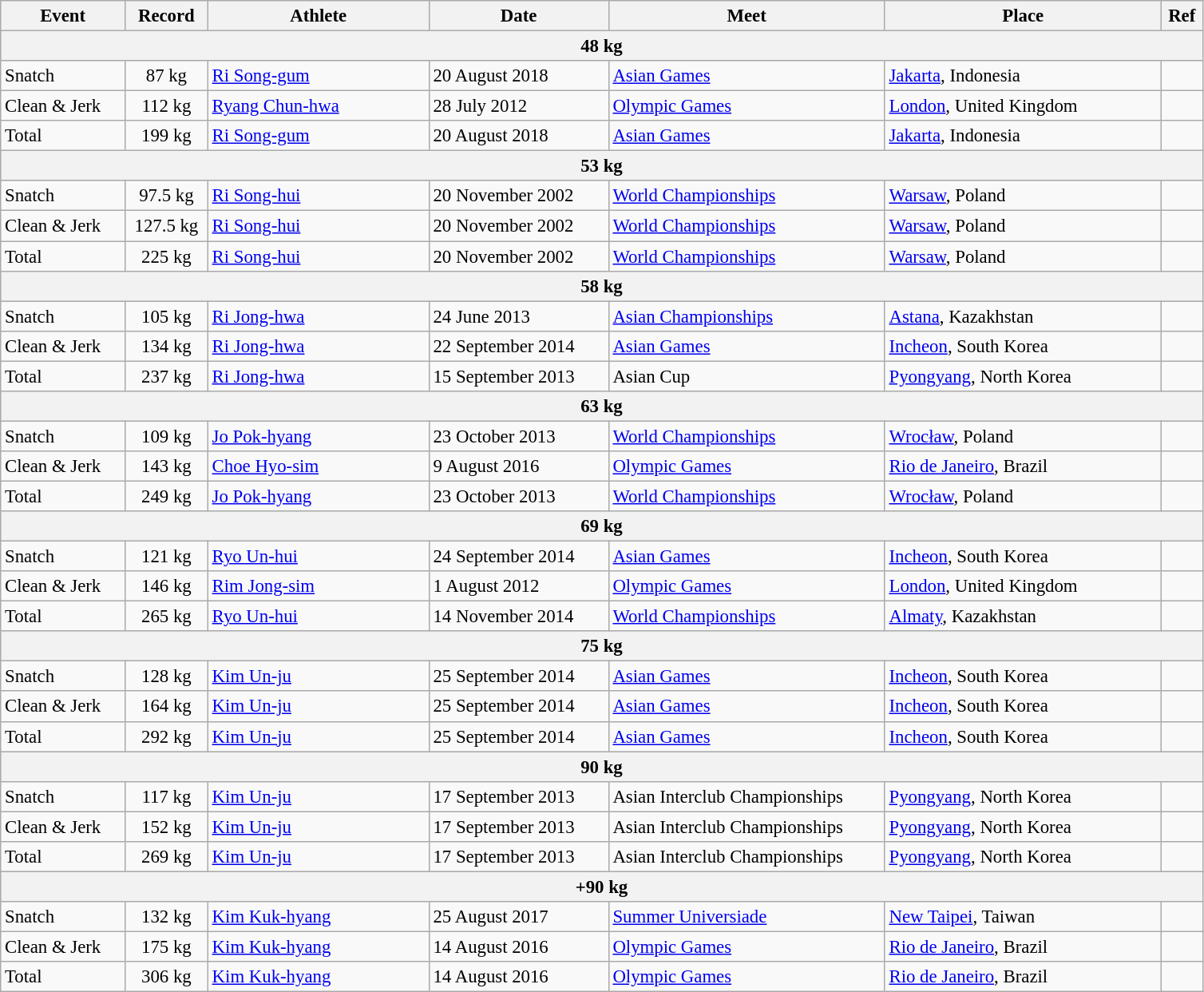<table class="wikitable" style="font-size:95%;">
<tr>
<th width=9%>Event</th>
<th width=6%>Record</th>
<th width=16%>Athlete</th>
<th width=13%>Date</th>
<th width=20%>Meet</th>
<th width=20%>Place</th>
<th width=3%>Ref</th>
</tr>
<tr bgcolor="#DDDDDD">
<th colspan="7">48 kg</th>
</tr>
<tr>
<td>Snatch</td>
<td align="center">87 kg</td>
<td><a href='#'>Ri Song-gum</a></td>
<td>20 August 2018</td>
<td><a href='#'>Asian Games</a></td>
<td><a href='#'>Jakarta</a>, Indonesia</td>
<td></td>
</tr>
<tr>
<td>Clean & Jerk</td>
<td align="center">112 kg</td>
<td><a href='#'>Ryang Chun-hwa</a></td>
<td>28 July 2012</td>
<td><a href='#'>Olympic Games</a></td>
<td><a href='#'>London</a>, United Kingdom</td>
<td></td>
</tr>
<tr>
<td>Total</td>
<td align="center">199 kg</td>
<td><a href='#'>Ri Song-gum</a></td>
<td>20 August 2018</td>
<td><a href='#'>Asian Games</a></td>
<td><a href='#'>Jakarta</a>, Indonesia</td>
<td></td>
</tr>
<tr bgcolor="#DDDDDD">
<th colspan="7">53 kg</th>
</tr>
<tr>
<td>Snatch</td>
<td align="center">97.5 kg</td>
<td><a href='#'>Ri Song-hui</a></td>
<td>20 November 2002</td>
<td><a href='#'>World Championships</a></td>
<td><a href='#'>Warsaw</a>, Poland</td>
<td></td>
</tr>
<tr>
<td>Clean & Jerk</td>
<td align="center">127.5 kg</td>
<td><a href='#'>Ri Song-hui</a></td>
<td>20 November 2002</td>
<td><a href='#'>World Championships</a></td>
<td><a href='#'>Warsaw</a>, Poland</td>
<td></td>
</tr>
<tr>
<td>Total</td>
<td align="center">225 kg</td>
<td><a href='#'>Ri Song-hui</a></td>
<td>20 November 2002</td>
<td><a href='#'>World Championships</a></td>
<td><a href='#'>Warsaw</a>, Poland</td>
<td></td>
</tr>
<tr bgcolor="#DDDDDD">
<th colspan="7">58 kg</th>
</tr>
<tr>
<td>Snatch</td>
<td align="center">105 kg</td>
<td><a href='#'>Ri Jong-hwa</a></td>
<td>24 June 2013</td>
<td><a href='#'>Asian Championships</a></td>
<td><a href='#'>Astana</a>, Kazakhstan</td>
<td></td>
</tr>
<tr>
<td>Clean & Jerk</td>
<td align="center">134 kg</td>
<td><a href='#'>Ri Jong-hwa</a></td>
<td>22 September 2014</td>
<td><a href='#'>Asian Games</a></td>
<td><a href='#'>Incheon</a>, South Korea</td>
<td></td>
</tr>
<tr>
<td>Total</td>
<td align="center">237 kg</td>
<td><a href='#'>Ri Jong-hwa</a></td>
<td>15 September 2013</td>
<td>Asian Cup</td>
<td><a href='#'>Pyongyang</a>, North Korea</td>
<td></td>
</tr>
<tr bgcolor="#DDDDDD">
<th colspan="7">63 kg</th>
</tr>
<tr>
<td>Snatch</td>
<td align="center">109 kg</td>
<td><a href='#'>Jo Pok-hyang</a></td>
<td>23 October 2013</td>
<td><a href='#'>World Championships</a></td>
<td><a href='#'>Wrocław</a>, Poland</td>
<td></td>
</tr>
<tr>
<td>Clean & Jerk</td>
<td align="center">143 kg</td>
<td><a href='#'>Choe Hyo-sim</a></td>
<td>9 August 2016</td>
<td><a href='#'>Olympic Games</a></td>
<td><a href='#'>Rio de Janeiro</a>, Brazil</td>
<td></td>
</tr>
<tr>
<td>Total</td>
<td align="center">249 kg</td>
<td><a href='#'>Jo Pok-hyang</a></td>
<td>23 October 2013</td>
<td><a href='#'>World Championships</a></td>
<td><a href='#'>Wrocław</a>, Poland</td>
<td></td>
</tr>
<tr bgcolor="#DDDDDD">
<th colspan="7">69 kg</th>
</tr>
<tr>
<td>Snatch</td>
<td align="center">121 kg</td>
<td><a href='#'>Ryo Un-hui</a></td>
<td>24 September 2014</td>
<td><a href='#'>Asian Games</a></td>
<td><a href='#'>Incheon</a>, South Korea</td>
<td></td>
</tr>
<tr>
<td>Clean & Jerk</td>
<td align="center">146 kg</td>
<td><a href='#'>Rim Jong-sim</a></td>
<td>1 August 2012</td>
<td><a href='#'>Olympic Games</a></td>
<td><a href='#'>London</a>, United Kingdom</td>
<td></td>
</tr>
<tr>
<td>Total</td>
<td align="center">265 kg</td>
<td><a href='#'>Ryo Un-hui</a></td>
<td>14 November 2014</td>
<td><a href='#'>World Championships</a></td>
<td><a href='#'>Almaty</a>, Kazakhstan</td>
<td></td>
</tr>
<tr bgcolor="#DDDDDD">
<th colspan="7">75 kg</th>
</tr>
<tr>
<td>Snatch</td>
<td align="center">128 kg</td>
<td><a href='#'>Kim Un-ju</a></td>
<td>25 September 2014</td>
<td><a href='#'>Asian Games</a></td>
<td><a href='#'>Incheon</a>, South Korea</td>
<td></td>
</tr>
<tr>
<td>Clean & Jerk</td>
<td align="center">164 kg</td>
<td><a href='#'>Kim Un-ju</a></td>
<td>25 September 2014</td>
<td><a href='#'>Asian Games</a></td>
<td><a href='#'>Incheon</a>, South Korea</td>
<td></td>
</tr>
<tr>
<td>Total</td>
<td align="center">292 kg</td>
<td><a href='#'>Kim Un-ju</a></td>
<td>25 September 2014</td>
<td><a href='#'>Asian Games</a></td>
<td><a href='#'>Incheon</a>, South Korea</td>
<td></td>
</tr>
<tr bgcolor="#DDDDDD">
<th colspan="7">90 kg</th>
</tr>
<tr>
<td>Snatch</td>
<td align="center">117 kg</td>
<td><a href='#'>Kim Un-ju</a></td>
<td>17 September 2013</td>
<td>Asian Interclub Championships</td>
<td><a href='#'>Pyongyang</a>, North Korea</td>
<td></td>
</tr>
<tr>
<td>Clean & Jerk</td>
<td align="center">152 kg</td>
<td><a href='#'>Kim Un-ju</a></td>
<td>17 September 2013</td>
<td>Asian Interclub Championships</td>
<td><a href='#'>Pyongyang</a>, North Korea</td>
<td></td>
</tr>
<tr>
<td>Total</td>
<td align="center">269 kg</td>
<td><a href='#'>Kim Un-ju</a></td>
<td>17 September 2013</td>
<td>Asian Interclub Championships</td>
<td><a href='#'>Pyongyang</a>, North Korea</td>
<td></td>
</tr>
<tr bgcolor="#DDDDDD">
<th colspan="7">+90 kg</th>
</tr>
<tr>
<td>Snatch</td>
<td align="center">132 kg</td>
<td><a href='#'>Kim Kuk-hyang</a></td>
<td>25 August 2017</td>
<td><a href='#'>Summer Universiade</a></td>
<td><a href='#'>New Taipei</a>, Taiwan</td>
<td></td>
</tr>
<tr>
<td>Clean & Jerk</td>
<td align="center">175 kg</td>
<td><a href='#'>Kim Kuk-hyang</a></td>
<td>14 August 2016</td>
<td><a href='#'>Olympic Games</a></td>
<td><a href='#'>Rio de Janeiro</a>, Brazil</td>
<td></td>
</tr>
<tr>
<td>Total</td>
<td align="center">306 kg</td>
<td><a href='#'>Kim Kuk-hyang</a></td>
<td>14 August 2016</td>
<td><a href='#'>Olympic Games</a></td>
<td><a href='#'>Rio de Janeiro</a>, Brazil</td>
<td></td>
</tr>
</table>
